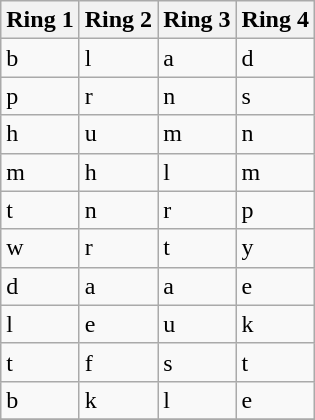<table class="wikitable">
<tr>
<th>Ring 1</th>
<th>Ring 2</th>
<th>Ring 3</th>
<th>Ring 4</th>
</tr>
<tr>
<td>b</td>
<td>l</td>
<td>a</td>
<td>d</td>
</tr>
<tr>
<td>p</td>
<td>r</td>
<td>n</td>
<td>s</td>
</tr>
<tr>
<td>h</td>
<td>u</td>
<td>m</td>
<td>n</td>
</tr>
<tr>
<td>m</td>
<td>h</td>
<td>l</td>
<td>m</td>
</tr>
<tr>
<td>t</td>
<td>n</td>
<td>r</td>
<td>p</td>
</tr>
<tr>
<td>w</td>
<td>r</td>
<td>t</td>
<td>y</td>
</tr>
<tr>
<td>d</td>
<td>a</td>
<td>a</td>
<td>e</td>
</tr>
<tr>
<td>l</td>
<td>e</td>
<td>u</td>
<td>k</td>
</tr>
<tr>
<td>t</td>
<td>f</td>
<td>s</td>
<td>t</td>
</tr>
<tr>
<td>b</td>
<td>k</td>
<td>l</td>
<td>e</td>
</tr>
<tr>
</tr>
</table>
